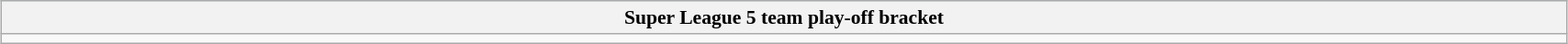<table class="wikitable" cellspacing="2" style="margin: auto; font-size:90%; text-align:center; width:90%;" class="toccolours collapsible collapsed">
<tr style="background:#c1d8ff;">
<th colspan=10>Super League 5 team play-off bracket</th>
</tr>
<tr>
<td></td>
</tr>
</table>
